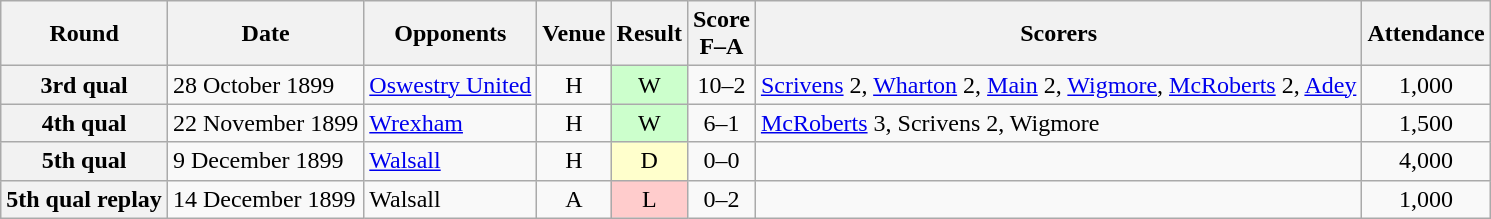<table class="wikitable plainrowheaders" style=text-align:center>
<tr>
<th scope=col>Round</th>
<th scope=col>Date</th>
<th scope=col>Opponents</th>
<th scope=col>Venue</th>
<th scope=col>Result</th>
<th scope=col>Score<br>F–A</th>
<th scope=col>Scorers</th>
<th scope=col>Attendance</th>
</tr>
<tr>
<th scope=row>3rd qual</th>
<td style=text-align:left>28 October 1899</td>
<td style=text-align:left><a href='#'>Oswestry United</a></td>
<td>H</td>
<td style=background:#cfc>W</td>
<td>10–2</td>
<td style=text-align:left><a href='#'>Scrivens</a> 2, <a href='#'>Wharton</a> 2, <a href='#'>Main</a> 2, <a href='#'>Wigmore</a>, <a href='#'>McRoberts</a> 2, <a href='#'>Adey</a></td>
<td>1,000</td>
</tr>
<tr>
<th scope=row>4th qual</th>
<td style=text-align:left>22 November 1899</td>
<td style=text-align:left><a href='#'>Wrexham</a></td>
<td>H</td>
<td style=background:#cfc>W</td>
<td>6–1</td>
<td style=text-align:left><a href='#'>McRoberts</a> 3, Scrivens 2, Wigmore</td>
<td>1,500</td>
</tr>
<tr>
<th scope=row>5th qual</th>
<td style=text-align:left>9 December 1899</td>
<td style=text-align:left><a href='#'>Walsall</a></td>
<td>H</td>
<td style=background:#ffc>D</td>
<td>0–0</td>
<td style=text-align:left></td>
<td>4,000</td>
</tr>
<tr>
<th scope=row>5th qual replay</th>
<td style=text-align:left>14 December 1899</td>
<td style=text-align:left>Walsall</td>
<td>A</td>
<td style=background:#fcc>L</td>
<td>0–2</td>
<td style=text-align:left></td>
<td>1,000</td>
</tr>
</table>
